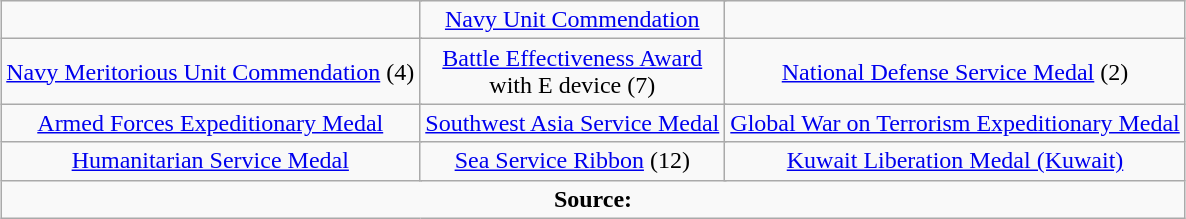<table class="wikitable" style="margin-left: auto; margin-right: auto; border: none;">
<tr>
<td colspan=3 align=center></td>
<td colspan=3 align=center><a href='#'>Navy Unit Commendation</a></td>
<td colspan=3 align=center></td>
</tr>
<tr>
<td colspan=3 align=center><a href='#'>Navy Meritorious Unit Commendation</a> (4)</td>
<td colspan=3 align=center><a href='#'>Battle Effectiveness Award</a> <br>with E device (7)</td>
<td colspan=3 align=center><a href='#'>National Defense Service Medal</a> (2)</td>
</tr>
<tr>
<td colspan=3 align=center><a href='#'>Armed Forces Expeditionary Medal</a></td>
<td colspan=3 align=center><a href='#'>Southwest Asia Service Medal</a></td>
<td colspan=3 align=center><a href='#'>Global War on Terrorism Expeditionary Medal</a></td>
</tr>
<tr>
<td colspan=3 align=center><a href='#'>Humanitarian Service Medal</a></td>
<td colspan=3 align=center><a href='#'>Sea Service Ribbon</a> (12)</td>
<td colspan=3 align=center><a href='#'>Kuwait Liberation Medal (Kuwait)</a></td>
</tr>
<tr>
<td colspan="9" style="text-align: center;"><strong>Source:</strong></td>
</tr>
</table>
